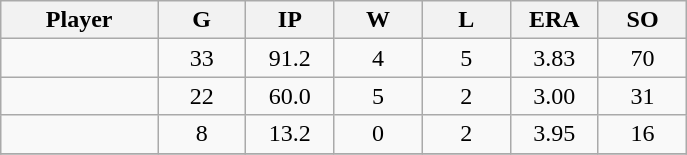<table class="wikitable sortable">
<tr>
<th bgcolor="#DDDDFF" width="16%">Player</th>
<th bgcolor="#DDDDFF" width="9%">G</th>
<th bgcolor="#DDDDFF" width="9%">IP</th>
<th bgcolor="#DDDDFF" width="9%">W</th>
<th bgcolor="#DDDDFF" width="9%">L</th>
<th bgcolor="#DDDDFF" width="9%">ERA</th>
<th bgcolor="#DDDDFF" width="9%">SO</th>
</tr>
<tr align="center">
<td></td>
<td>33</td>
<td>91.2</td>
<td>4</td>
<td>5</td>
<td>3.83</td>
<td>70</td>
</tr>
<tr align="center">
<td></td>
<td>22</td>
<td>60.0</td>
<td>5</td>
<td>2</td>
<td>3.00</td>
<td>31</td>
</tr>
<tr align="center">
<td></td>
<td>8</td>
<td>13.2</td>
<td>0</td>
<td>2</td>
<td>3.95</td>
<td>16</td>
</tr>
<tr align="center">
</tr>
</table>
